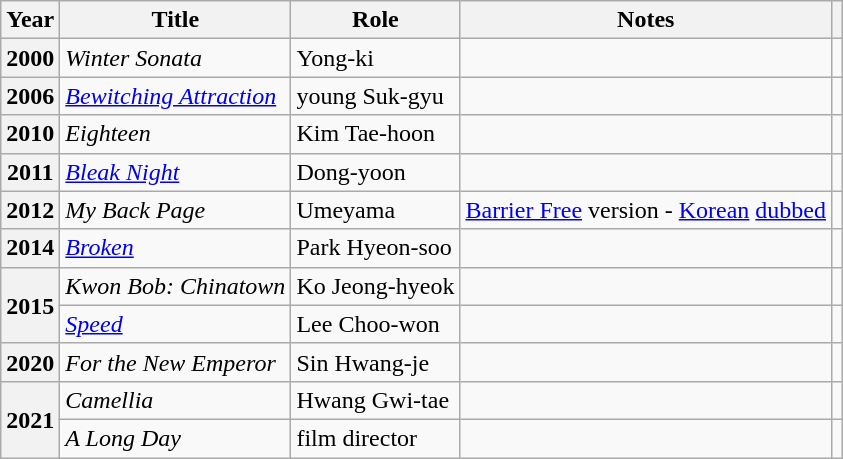<table class="wikitable plainrowheaders sortable">
<tr>
<th scope="col">Year</th>
<th scope="col">Title</th>
<th scope="col">Role</th>
<th scope="col">Notes</th>
<th scope="col" class="unsortable"></th>
</tr>
<tr>
<th scope="row">2000</th>
<td><em>Winter Sonata</em></td>
<td>Yong-ki</td>
<td></td>
<td style="text-align:center"></td>
</tr>
<tr>
<th scope="row">2006</th>
<td><em><a href='#'>Bewitching Attraction</a></em></td>
<td>young Suk-gyu</td>
<td></td>
<td style="text-align:center"></td>
</tr>
<tr>
<th scope="row">2010</th>
<td><em>Eighteen</em></td>
<td>Kim Tae-hoon</td>
<td></td>
<td style="text-align:center"></td>
</tr>
<tr>
<th scope="row">2011</th>
<td><em><a href='#'>Bleak Night</a></em></td>
<td>Dong-yoon</td>
<td></td>
<td style="text-align:center"></td>
</tr>
<tr>
<th scope="row">2012</th>
<td><em>My Back Page</em></td>
<td>Umeyama</td>
<td><a href='#'>Barrier Free</a> version - <a href='#'>Korean</a> <a href='#'>dubbed</a></td>
<td style="text-align:center"></td>
</tr>
<tr>
<th scope="row">2014</th>
<td><em><a href='#'>Broken</a></em></td>
<td>Park Hyeon-soo</td>
<td></td>
<td style="text-align:center"></td>
</tr>
<tr>
<th scope="row" rowspan="2">2015</th>
<td><em>Kwon Bob: Chinatown</em></td>
<td>Ko Jeong-hyeok</td>
<td></td>
<td style="text-align:center"></td>
</tr>
<tr>
<td><em><a href='#'>Speed</a></em></td>
<td>Lee Choo-won</td>
<td></td>
<td style="text-align:center"></td>
</tr>
<tr>
<th scope="row">2020</th>
<td><em>For the New Emperor</em></td>
<td>Sin Hwang-je</td>
<td></td>
<td style="text-align:center"></td>
</tr>
<tr>
<th scope="row" rowspan="2">2021</th>
<td><em>Camellia</em></td>
<td>Hwang Gwi-tae</td>
<td></td>
<td style="text-align:center"></td>
</tr>
<tr>
<td><em>A Long Day</em></td>
<td>film director</td>
<td></td>
<td style="text-align:center"></td>
</tr>
</table>
